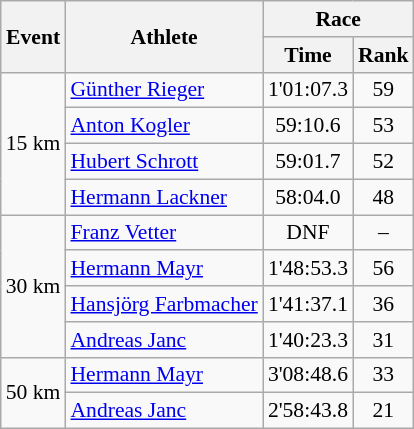<table class="wikitable" border="1" style="font-size:90%">
<tr>
<th rowspan=2>Event</th>
<th rowspan=2>Athlete</th>
<th colspan=2>Race</th>
</tr>
<tr>
<th>Time</th>
<th>Rank</th>
</tr>
<tr>
<td rowspan=4>15 km</td>
<td><a href='#'>Günther Rieger</a></td>
<td align=center>1'01:07.3</td>
<td align=center>59</td>
</tr>
<tr>
<td><a href='#'>Anton Kogler</a></td>
<td align=center>59:10.6</td>
<td align=center>53</td>
</tr>
<tr>
<td><a href='#'>Hubert Schrott</a></td>
<td align=center>59:01.7</td>
<td align=center>52</td>
</tr>
<tr>
<td><a href='#'>Hermann Lackner</a></td>
<td align=center>58:04.0</td>
<td align=center>48</td>
</tr>
<tr>
<td rowspan=4>30 km</td>
<td><a href='#'>Franz Vetter</a></td>
<td align=center>DNF</td>
<td align=center>–</td>
</tr>
<tr>
<td><a href='#'>Hermann Mayr</a></td>
<td align=center>1'48:53.3</td>
<td align=center>56</td>
</tr>
<tr>
<td><a href='#'>Hansjörg Farbmacher</a></td>
<td align=center>1'41:37.1</td>
<td align=center>36</td>
</tr>
<tr>
<td><a href='#'>Andreas Janc</a></td>
<td align=center>1'40:23.3</td>
<td align=center>31</td>
</tr>
<tr>
<td rowspan=2>50 km</td>
<td><a href='#'>Hermann Mayr</a></td>
<td align=center>3'08:48.6</td>
<td align=center>33</td>
</tr>
<tr>
<td><a href='#'>Andreas Janc</a></td>
<td align=center>2'58:43.8</td>
<td align=center>21</td>
</tr>
</table>
